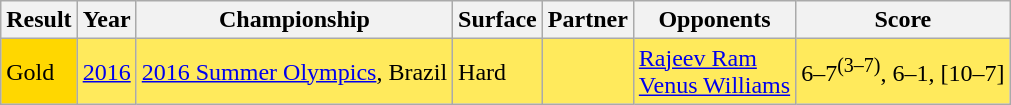<table class="sortable wikitable">
<tr>
<th>Result</th>
<th>Year</th>
<th>Championship</th>
<th>Surface</th>
<th>Partner</th>
<th>Opponents</th>
<th class=unsortable>Score</th>
</tr>
<tr style=background:#ffea5c>
<td bgcolor=gold>Gold</td>
<td><a href='#'>2016</a></td>
<td><a href='#'>2016 Summer Olympics</a>, Brazil</td>
<td>Hard</td>
<td></td>
<td> <a href='#'>Rajeev Ram</a><br> <a href='#'>Venus Williams</a></td>
<td>6–7<sup>(3–7)</sup>, 6–1, [10–7]</td>
</tr>
</table>
